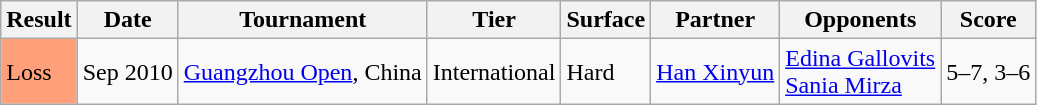<table class="wikitable">
<tr>
<th>Result</th>
<th>Date</th>
<th>Tournament</th>
<th>Tier</th>
<th>Surface</th>
<th>Partner</th>
<th>Opponents</th>
<th class="unsortable">Score</th>
</tr>
<tr>
<td bgcolor="#FFA07A">Loss</td>
<td>Sep 2010</td>
<td><a href='#'>Guangzhou Open</a>, China</td>
<td>International</td>
<td>Hard</td>
<td> <a href='#'>Han Xinyun</a></td>
<td> <a href='#'>Edina Gallovits</a> <br>  <a href='#'>Sania Mirza</a></td>
<td>5–7, 3–6</td>
</tr>
</table>
